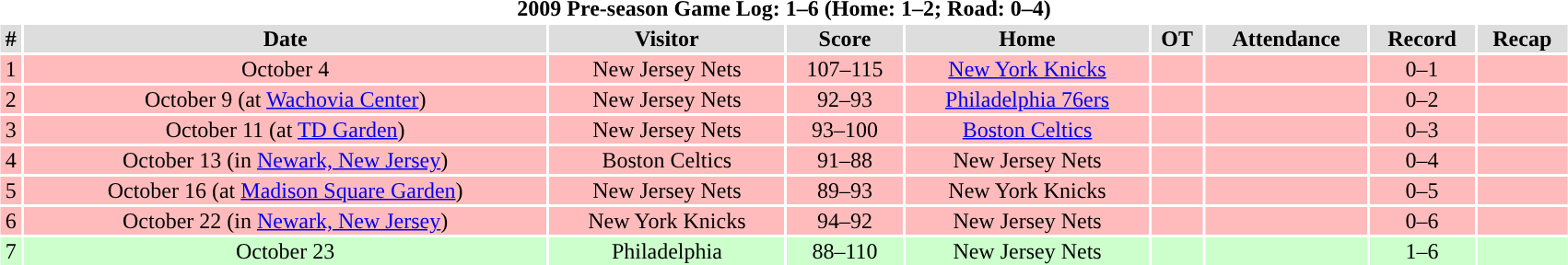<table class="toccolours collapsible" width=90% style="clear:both; margin:1.5em auto; text-align:center">
<tr>
<th colspan=11>2009 Pre-season Game Log: 1–6 (Home: 1–2; Road: 0–4)</th>
</tr>
<tr align="center" bgcolor="#dddddd">
<td><strong>#</strong></td>
<td><strong>Date</strong></td>
<td><strong>Visitor</strong></td>
<td><strong>Score</strong></td>
<td><strong>Home</strong></td>
<td><strong>OT</strong></td>
<td><strong>Attendance</strong></td>
<td><strong>Record</strong></td>
<td><strong>Recap</strong></td>
</tr>
<tr align="center" bgcolor="#ffbbbb">
<td>1</td>
<td>October 4</td>
<td>New Jersey Nets</td>
<td>107–115</td>
<td><a href='#'>New York Knicks</a></td>
<td></td>
<td></td>
<td>0–1</td>
<td></td>
</tr>
<tr align="center" bgcolor="#ffbbbb">
<td>2</td>
<td>October 9 (at <a href='#'>Wachovia Center</a>)</td>
<td>New Jersey Nets</td>
<td>92–93</td>
<td><a href='#'>Philadelphia 76ers</a></td>
<td></td>
<td></td>
<td>0–2</td>
<td></td>
</tr>
<tr align="center" bgcolor="#ffbbbb">
<td>3</td>
<td>October 11 (at <a href='#'>TD Garden</a>)</td>
<td>New Jersey Nets</td>
<td>93–100</td>
<td><a href='#'>Boston Celtics</a></td>
<td></td>
<td></td>
<td>0–3</td>
<td></td>
</tr>
<tr align="center" bgcolor="#ffbbbb">
<td>4</td>
<td>October 13 (in <a href='#'>Newark, New Jersey</a>)</td>
<td>Boston Celtics</td>
<td>91–88</td>
<td>New Jersey Nets</td>
<td></td>
<td></td>
<td>0–4</td>
<td></td>
</tr>
<tr align="center" bgcolor="#ffbbbb">
<td>5</td>
<td>October 16 (at <a href='#'>Madison Square Garden</a>)</td>
<td>New Jersey Nets</td>
<td>89–93</td>
<td>New York Knicks</td>
<td></td>
<td></td>
<td>0–5</td>
<td></td>
</tr>
<tr align="center" bgcolor="#ffbbbb">
<td>6</td>
<td>October 22 (in <a href='#'>Newark, New Jersey</a>)</td>
<td>New York Knicks</td>
<td>94–92</td>
<td>New Jersey Nets</td>
<td></td>
<td></td>
<td>0–6</td>
<td></td>
</tr>
<tr align="center" bgcolor="#ccffcc">
<td>7</td>
<td>October 23</td>
<td>Philadelphia</td>
<td>88–110</td>
<td>New Jersey Nets</td>
<td></td>
<td></td>
<td>1–6</td>
<td></td>
</tr>
</table>
